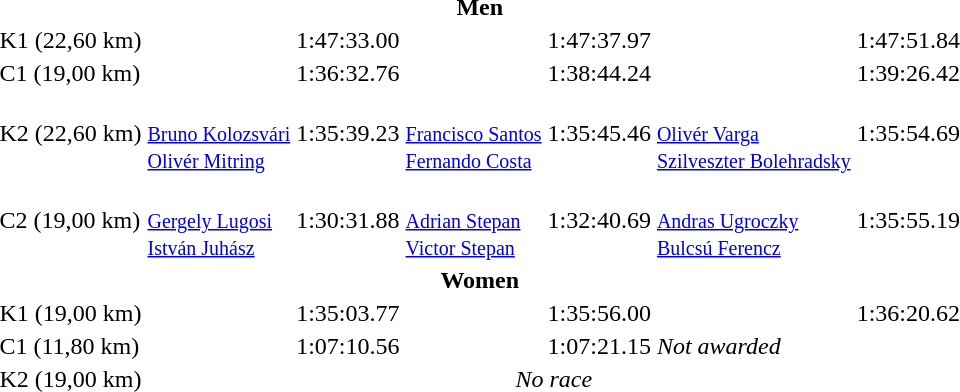<table>
<tr>
<th colspan=7>Men</th>
</tr>
<tr>
<td>K1 (22,60 km)</td>
<td></td>
<td>1:47:33.00</td>
<td></td>
<td>1:47:37.97</td>
<td></td>
<td>1:47:51.84</td>
</tr>
<tr>
<td>C1 (19,00 km)</td>
<td></td>
<td>1:36:32.76</td>
<td></td>
<td>1:38:44.24</td>
<td></td>
<td>1:39:26.42</td>
</tr>
<tr>
<td>K2 (22,60 km)</td>
<td><br><small><a href='#'>Bruno Kolozsvári</a><br><a href='#'>Olivér Mitring</a></small></td>
<td>1:35:39.23</td>
<td><br><small><a href='#'>Francisco Santos</a><br><a href='#'>Fernando Costa</a></small></td>
<td>1:35:45.46</td>
<td><br><small><a href='#'>Olivér Varga</a><br><a href='#'>Szilveszter Bolehradsky</a></small></td>
<td>1:35:54.69</td>
</tr>
<tr>
<td>C2 (19,00 km)</td>
<td><br><small><a href='#'>Gergely Lugosi</a><br><a href='#'>István Juhász</a></small></td>
<td>1:30:31.88</td>
<td><br><small><a href='#'>Adrian Stepan</a><br><a href='#'>Victor Stepan</a></small></td>
<td>1:32:40.69</td>
<td><br><small><a href='#'>Andras Ugroczky</a><br><a href='#'>Bulcsú Ferencz</a></small></td>
<td>1:35:55.19</td>
</tr>
<tr>
<th colspan=7>Women</th>
</tr>
<tr>
<td>K1 (19,00 km)</td>
<td></td>
<td>1:35:03.77</td>
<td></td>
<td>1:35:56.00</td>
<td></td>
<td>1:36:20.62</td>
</tr>
<tr>
<td>C1 (11,80 km)</td>
<td></td>
<td>1:07:10.56</td>
<td></td>
<td>1:07:21.15</td>
<td colspan=2><em>Not awarded</em></td>
</tr>
<tr>
<td>K2 (19,00 km)</td>
<td colspan=6 align=center><em>No race</em></td>
</tr>
</table>
